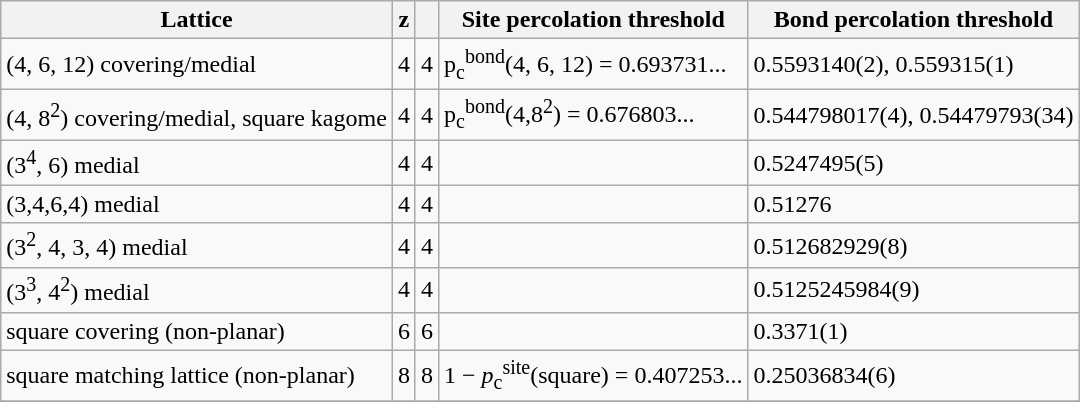<table class="wikitable">
<tr>
<th>Lattice</th>
<th>z</th>
<th></th>
<th>Site percolation threshold</th>
<th>Bond percolation threshold</th>
</tr>
<tr>
<td>(4, 6, 12) covering/medial</td>
<td>4</td>
<td>4</td>
<td>p<sub>c</sub><sup>bond</sup>(4, 6, 12) =  0.693731...</td>
<td>0.5593140(2), 0.559315(1)</td>
</tr>
<tr>
<td>(4, 8<sup>2</sup>) covering/medial, square kagome</td>
<td>4</td>
<td>4</td>
<td>p<sub>c</sub><sup>bond</sup>(4,8<sup>2</sup>) = 0.676803...</td>
<td>0.544798017(4),  0.54479793(34)</td>
</tr>
<tr>
<td>(3<sup>4</sup>, 6) medial</td>
<td>4</td>
<td>4</td>
<td></td>
<td>0.5247495(5)</td>
</tr>
<tr>
<td>(3,4,6,4) medial</td>
<td>4</td>
<td>4</td>
<td></td>
<td>0.51276</td>
</tr>
<tr>
<td>(3<sup>2</sup>, 4, 3, 4) medial</td>
<td>4</td>
<td>4</td>
<td></td>
<td>0.512682929(8)</td>
</tr>
<tr>
<td>(3<sup>3</sup>, 4<sup>2</sup>) medial</td>
<td>4</td>
<td>4</td>
<td></td>
<td>0.5125245984(9)</td>
</tr>
<tr>
<td>square covering (non-planar)</td>
<td>6</td>
<td>6</td>
<td></td>
<td>0.3371(1)</td>
</tr>
<tr>
<td>square matching lattice (non-planar)</td>
<td>8</td>
<td>8</td>
<td>1 − <em>p</em><sub>c</sub><sup>site</sup>(square) = 0.407253...</td>
<td>0.25036834(6)</td>
</tr>
<tr>
</tr>
</table>
